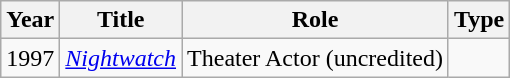<table class=wikitable>
<tr>
<th>Year</th>
<th>Title</th>
<th>Role</th>
<th>Type</th>
</tr>
<tr>
<td>1997</td>
<td><em><a href='#'>Nightwatch</a></em></td>
<td>Theater Actor (uncredited)</td>
<td></td>
</tr>
</table>
